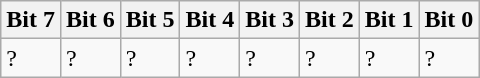<table class="wikitable">
<tr>
<th>Bit 7</th>
<th>Bit 6</th>
<th>Bit 5</th>
<th>Bit 4</th>
<th>Bit 3</th>
<th>Bit 2</th>
<th>Bit 1</th>
<th>Bit 0</th>
</tr>
<tr>
<td>?</td>
<td>?</td>
<td>?</td>
<td>?</td>
<td>?</td>
<td>?</td>
<td>?</td>
<td>?</td>
</tr>
</table>
